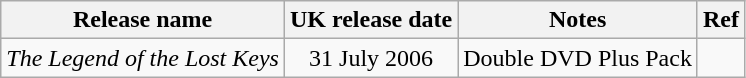<table class="wikitable">
<tr>
<th>Release name</th>
<th>UK release date<br></th>
<th>Notes</th>
<th>Ref</th>
</tr>
<tr>
<td align="center"><em>The Legend of the Lost Keys</em></td>
<td align="center">31 July 2006</td>
<td align="center">Double DVD Plus Pack</td>
<td align="center"></td>
</tr>
</table>
